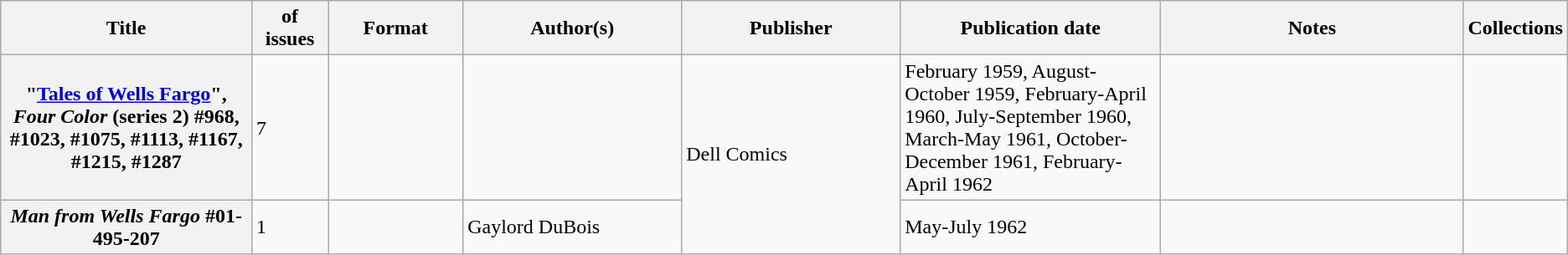<table class="wikitable">
<tr>
<th>Title</th>
<th style="width:40pt"> of issues</th>
<th style="width:75pt">Format</th>
<th style="width:125pt">Author(s)</th>
<th style="width:125pt">Publisher</th>
<th style="width:150pt">Publication date</th>
<th style="width:175pt">Notes</th>
<th>Collections</th>
</tr>
<tr>
<th>"<a href='#'>Tales of Wells Fargo</a>", <em>Four Color</em> (series 2) #968, #1023, #1075, #1113, #1167, #1215, #1287</th>
<td>7</td>
<td></td>
<td></td>
<td rowspan="2">Dell Comics</td>
<td>February 1959, August-October 1959, February-April 1960, July-September 1960, March-May 1961, October-December 1961, February-April 1962</td>
<td></td>
<td></td>
</tr>
<tr>
<th><em>Man from Wells Fargo</em> #01-495-207</th>
<td>1</td>
<td></td>
<td>Gaylord DuBois</td>
<td>May-July 1962</td>
<td></td>
<td></td>
</tr>
</table>
